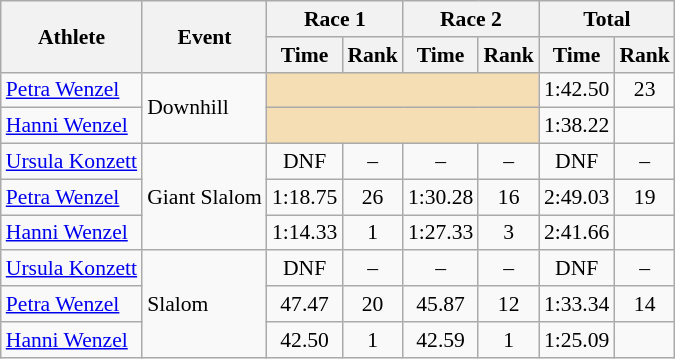<table class="wikitable" style="font-size:90%">
<tr>
<th rowspan="2">Athlete</th>
<th rowspan="2">Event</th>
<th colspan="2">Race 1</th>
<th colspan="2">Race 2</th>
<th colspan="2">Total</th>
</tr>
<tr>
<th>Time</th>
<th>Rank</th>
<th>Time</th>
<th>Rank</th>
<th>Time</th>
<th>Rank</th>
</tr>
<tr>
<td><a href='#'>Petra Wenzel</a></td>
<td rowspan="2">Downhill</td>
<td colspan="4" bgcolor="wheat"></td>
<td align="center">1:42.50</td>
<td align="center">23</td>
</tr>
<tr>
<td><a href='#'>Hanni Wenzel</a></td>
<td colspan="4" bgcolor="wheat"></td>
<td align="center">1:38.22</td>
<td align="center"></td>
</tr>
<tr>
<td><a href='#'>Ursula Konzett</a></td>
<td rowspan="3">Giant Slalom</td>
<td align="center">DNF</td>
<td align="center">–</td>
<td align="center">–</td>
<td align="center">–</td>
<td align="center">DNF</td>
<td align="center">–</td>
</tr>
<tr>
<td><a href='#'>Petra Wenzel</a></td>
<td align="center">1:18.75</td>
<td align="center">26</td>
<td align="center">1:30.28</td>
<td align="center">16</td>
<td align="center">2:49.03</td>
<td align="center">19</td>
</tr>
<tr>
<td><a href='#'>Hanni Wenzel</a></td>
<td align="center">1:14.33</td>
<td align="center">1</td>
<td align="center">1:27.33</td>
<td align="center">3</td>
<td align="center">2:41.66</td>
<td align="center"></td>
</tr>
<tr>
<td><a href='#'>Ursula Konzett</a></td>
<td rowspan="3">Slalom</td>
<td align="center">DNF</td>
<td align="center">–</td>
<td align="center">–</td>
<td align="center">–</td>
<td align="center">DNF</td>
<td align="center">–</td>
</tr>
<tr>
<td><a href='#'>Petra Wenzel</a></td>
<td align="center">47.47</td>
<td align="center">20</td>
<td align="center">45.87</td>
<td align="center">12</td>
<td align="center">1:33.34</td>
<td align="center">14</td>
</tr>
<tr>
<td><a href='#'>Hanni Wenzel</a></td>
<td align="center">42.50</td>
<td align="center">1</td>
<td align="center">42.59</td>
<td align="center">1</td>
<td align="center">1:25.09</td>
<td align="center"></td>
</tr>
</table>
